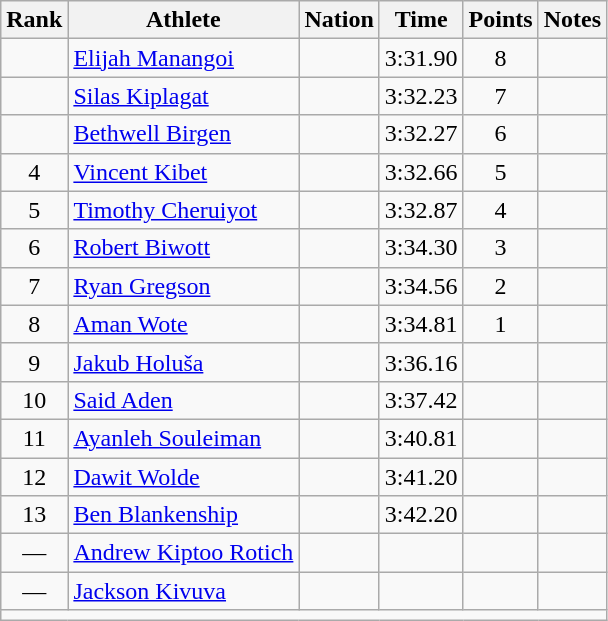<table class="wikitable mw-datatable sortable" style="text-align:center;">
<tr>
<th>Rank</th>
<th>Athlete</th>
<th>Nation</th>
<th>Time</th>
<th>Points</th>
<th>Notes</th>
</tr>
<tr>
<td></td>
<td align=left><a href='#'>Elijah Manangoi</a></td>
<td align=left></td>
<td>3:31.90</td>
<td>8</td>
<td></td>
</tr>
<tr>
<td></td>
<td align=left><a href='#'>Silas Kiplagat</a></td>
<td align=left></td>
<td>3:32.23</td>
<td>7</td>
<td></td>
</tr>
<tr>
<td></td>
<td align=left><a href='#'>Bethwell Birgen</a></td>
<td align=left></td>
<td>3:32.27</td>
<td>6</td>
<td></td>
</tr>
<tr>
<td>4</td>
<td align=left><a href='#'>Vincent Kibet</a></td>
<td align=left></td>
<td>3:32.66</td>
<td>5</td>
<td></td>
</tr>
<tr>
<td>5</td>
<td align=left><a href='#'>Timothy Cheruiyot</a></td>
<td align=left></td>
<td>3:32.87</td>
<td>4</td>
<td></td>
</tr>
<tr>
<td>6</td>
<td align=left><a href='#'>Robert Biwott</a></td>
<td align=left></td>
<td>3:34.30</td>
<td>3</td>
<td></td>
</tr>
<tr>
<td>7</td>
<td align=left><a href='#'>Ryan Gregson</a></td>
<td align=left></td>
<td>3:34.56</td>
<td>2</td>
<td></td>
</tr>
<tr>
<td>8</td>
<td align=left><a href='#'>Aman Wote</a></td>
<td align=left></td>
<td>3:34.81</td>
<td>1</td>
<td></td>
</tr>
<tr>
<td>9</td>
<td align=left><a href='#'>Jakub Holuša</a></td>
<td align=left></td>
<td>3:36.16</td>
<td></td>
<td></td>
</tr>
<tr>
<td>10</td>
<td align=left><a href='#'>Said Aden</a></td>
<td align=left></td>
<td>3:37.42</td>
<td></td>
<td></td>
</tr>
<tr>
<td>11</td>
<td align=left><a href='#'>Ayanleh Souleiman</a></td>
<td align=left></td>
<td>3:40.81</td>
<td></td>
<td></td>
</tr>
<tr>
<td>12</td>
<td align=left><a href='#'>Dawit Wolde</a></td>
<td align=left></td>
<td>3:41.20</td>
<td></td>
<td></td>
</tr>
<tr>
<td>13</td>
<td align=left><a href='#'>Ben Blankenship</a></td>
<td align=left></td>
<td>3:42.20</td>
<td></td>
<td></td>
</tr>
<tr>
<td>—</td>
<td align=left><a href='#'>Andrew Kiptoo Rotich</a></td>
<td align=left></td>
<td></td>
<td></td>
<td></td>
</tr>
<tr>
<td>—</td>
<td align=left><a href='#'>Jackson Kivuva</a></td>
<td align=left></td>
<td></td>
<td></td>
<td></td>
</tr>
<tr class="sortbottom">
<td colspan=6></td>
</tr>
</table>
